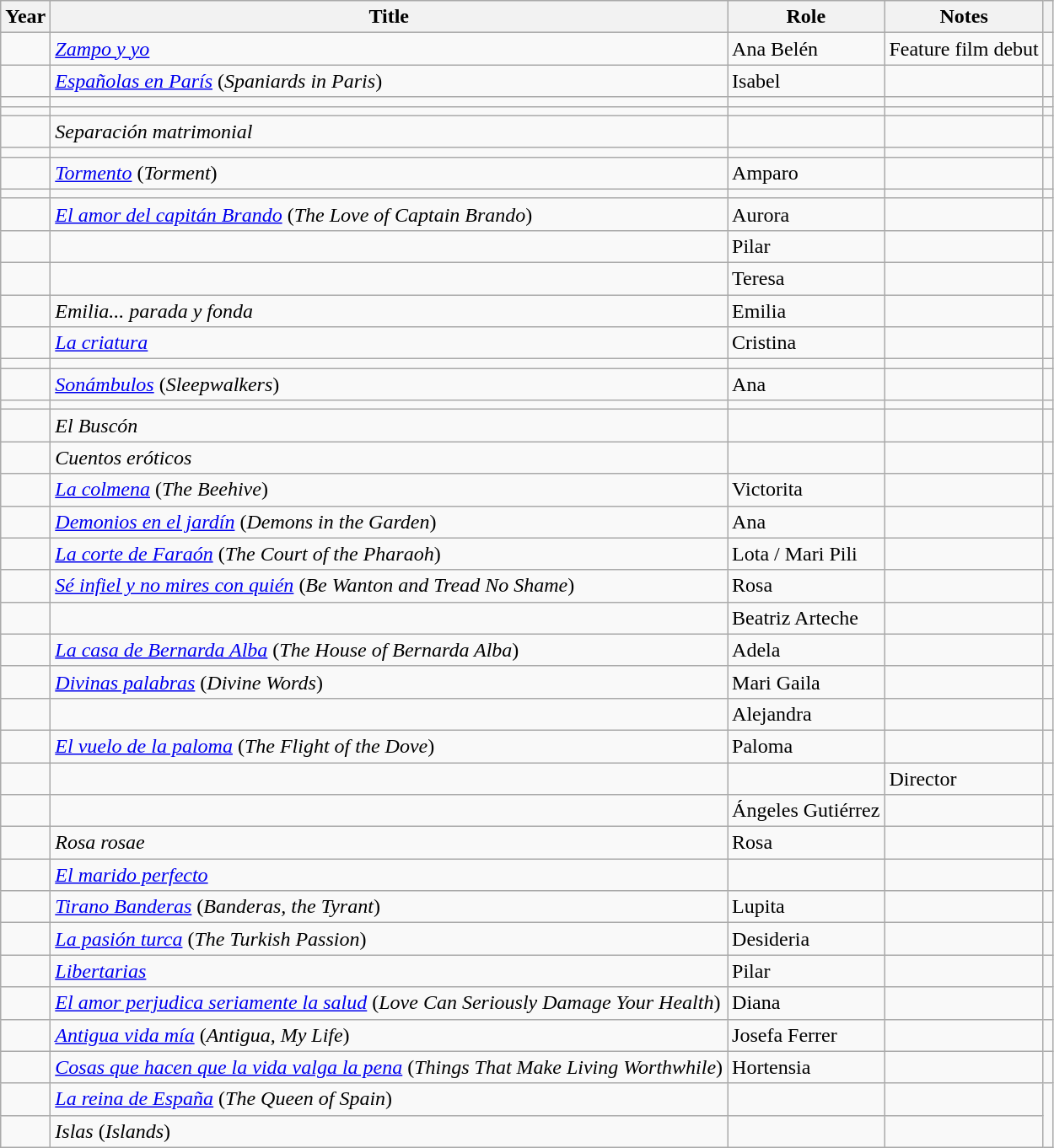<table class="wikitable sortable">
<tr>
<th>Year</th>
<th>Title</th>
<th>Role</th>
<th>Notes</th>
<th></th>
</tr>
<tr>
<td></td>
<td><em><a href='#'>Zampo y yo</a></em></td>
<td>Ana Belén</td>
<td>Feature film debut</td>
<td></td>
</tr>
<tr>
<td></td>
<td><em><a href='#'>Españolas en París</a></em> (<em>Spaniards in Paris</em>)</td>
<td>Isabel</td>
<td></td>
<td></td>
</tr>
<tr>
<td></td>
<td><em></em></td>
<td></td>
<td></td>
<td></td>
</tr>
<tr>
<td></td>
<td><em></em></td>
<td></td>
<td></td>
<td></td>
</tr>
<tr>
<td></td>
<td><em>Separación matrimonial</em></td>
<td></td>
<td></td>
<td></td>
</tr>
<tr>
<td></td>
<td><em></em></td>
<td></td>
<td></td>
<td></td>
</tr>
<tr>
<td></td>
<td><em><a href='#'>Tormento</a></em> (<em>Torment</em>)</td>
<td>Amparo</td>
<td></td>
<td></td>
</tr>
<tr>
<td></td>
<td><em></em></td>
<td></td>
<td></td>
<td></td>
</tr>
<tr>
<td></td>
<td><em><a href='#'>El amor del capitán Brando</a></em> (<em>The Love of Captain Brando</em>)</td>
<td>Aurora</td>
<td></td>
<td></td>
</tr>
<tr>
<td></td>
<td><em></em></td>
<td>Pilar</td>
<td></td>
<td></td>
</tr>
<tr>
<td></td>
<td><em></em></td>
<td>Teresa</td>
<td></td>
<td></td>
</tr>
<tr>
<td></td>
<td><em>Emilia... parada y fonda</em></td>
<td>Emilia</td>
<td></td>
<td></td>
</tr>
<tr>
<td></td>
<td><em><a href='#'>La criatura</a></em></td>
<td>Cristina</td>
<td></td>
<td></td>
</tr>
<tr>
<td></td>
<td><em></em></td>
<td></td>
<td></td>
<td></td>
</tr>
<tr>
<td></td>
<td><em><a href='#'>Sonámbulos</a></em> (<em>Sleepwalkers</em>)</td>
<td>Ana</td>
<td></td>
<td></td>
</tr>
<tr>
<td></td>
<td><em></em></td>
<td></td>
<td></td>
<td></td>
</tr>
<tr>
<td></td>
<td><em>El Buscón</em></td>
<td></td>
<td></td>
<td></td>
</tr>
<tr>
<td></td>
<td><em>Cuentos eróticos</em></td>
<td></td>
<td></td>
<td></td>
</tr>
<tr>
<td></td>
<td><em><a href='#'>La colmena</a></em> (<em>The Beehive</em>)</td>
<td>Victorita</td>
<td></td>
<td></td>
</tr>
<tr>
<td></td>
<td><em><a href='#'>Demonios en el jardín</a></em> (<em>Demons in the Garden</em>)</td>
<td>Ana</td>
<td></td>
<td></td>
</tr>
<tr>
<td></td>
<td><em><a href='#'>La corte de Faraón</a></em> (<em>The Court of the Pharaoh</em>)</td>
<td>Lota / Mari Pili</td>
<td></td>
<td></td>
</tr>
<tr>
<td></td>
<td><em><a href='#'>Sé infiel y no mires con quién</a></em> (<em>Be Wanton and Tread No Shame</em>)</td>
<td>Rosa</td>
<td></td>
<td></td>
</tr>
<tr>
<td></td>
<td><em></em></td>
<td>Beatriz Arteche</td>
<td></td>
<td></td>
</tr>
<tr>
<td></td>
<td><em><a href='#'>La casa de Bernarda Alba</a></em> (<em>The House of Bernarda Alba</em>)</td>
<td>Adela</td>
<td></td>
<td></td>
</tr>
<tr>
<td></td>
<td><em><a href='#'>Divinas palabras</a></em> (<em>Divine Words</em>)</td>
<td>Mari Gaila</td>
<td></td>
<td></td>
</tr>
<tr>
<td></td>
<td><em></em></td>
<td>Alejandra</td>
<td></td>
<td></td>
</tr>
<tr>
<td></td>
<td><em><a href='#'>El vuelo de la paloma</a></em> (<em>The Flight of the Dove</em>)</td>
<td>Paloma</td>
<td></td>
<td></td>
</tr>
<tr>
<td></td>
<td><em></em></td>
<td></td>
<td>Director</td>
<td></td>
</tr>
<tr>
<td></td>
<td><em></em></td>
<td>Ángeles Gutiérrez</td>
<td></td>
<td></td>
</tr>
<tr>
<td></td>
<td><em>Rosa rosae</em></td>
<td>Rosa</td>
<td></td>
<td></td>
</tr>
<tr>
<td></td>
<td><em><a href='#'>El marido perfecto</a></em></td>
<td></td>
<td></td>
<td></td>
</tr>
<tr>
<td></td>
<td><em><a href='#'>Tirano Banderas</a></em> (<em>Banderas, the Tyrant</em>)</td>
<td>Lupita</td>
<td></td>
<td></td>
</tr>
<tr>
<td></td>
<td><em><a href='#'>La pasión turca</a></em> (<em>The Turkish Passion</em>)</td>
<td>Desideria</td>
<td></td>
<td></td>
</tr>
<tr>
<td></td>
<td><em><a href='#'>Libertarias</a></em></td>
<td>Pilar</td>
<td></td>
<td></td>
</tr>
<tr>
<td></td>
<td><em><a href='#'>El amor perjudica seriamente la salud</a></em> (<em>Love Can Seriously Damage Your Health</em>)</td>
<td>Diana</td>
<td></td>
<td></td>
</tr>
<tr>
<td></td>
<td><em><a href='#'>Antigua vida mía</a></em> (<em>Antigua, My Life</em>)</td>
<td>Josefa Ferrer</td>
<td></td>
<td></td>
</tr>
<tr>
<td></td>
<td><em><a href='#'>Cosas que hacen que la vida valga la pena</a></em> (<em>Things That Make Living Worthwhile</em>)</td>
<td>Hortensia</td>
<td></td>
<td></td>
</tr>
<tr>
<td></td>
<td><em><a href='#'>La reina de España</a></em> (<em>The Queen of Spain</em>)</td>
<td></td>
<td></td>
</tr>
<tr>
<td></td>
<td><em>Islas</em> (<em>Islands</em>)</td>
<td></td>
<td></td>
</tr>
</table>
